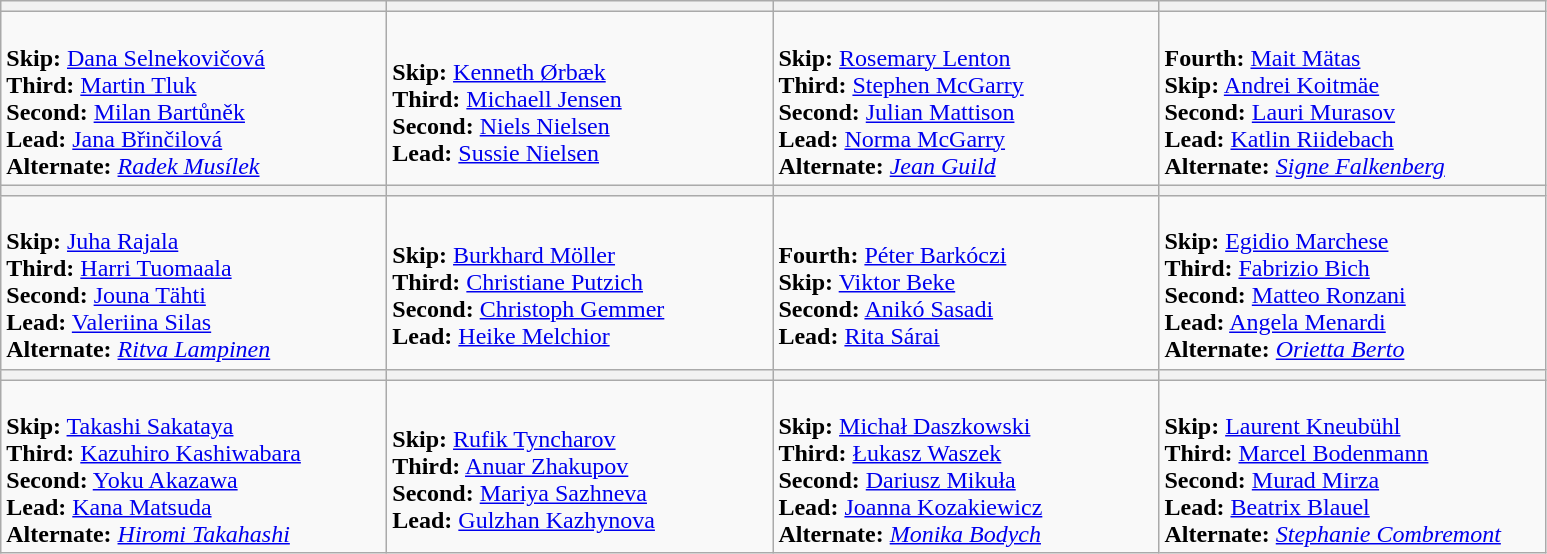<table class="wikitable">
<tr>
<th width=250></th>
<th width=250></th>
<th width=250></th>
<th width=250></th>
</tr>
<tr>
<td><br><strong>Skip:</strong> <a href='#'>Dana Selnekovičová</a><br>
<strong>Third:</strong> <a href='#'>Martin Tluk</a><br>
<strong>Second:</strong> <a href='#'>Milan Bartůněk</a><br>
<strong>Lead:</strong> <a href='#'>Jana Břinčilová</a><br>
<strong>Alternate:</strong> <em><a href='#'>Radek Musílek</a></em></td>
<td><br><strong>Skip:</strong> <a href='#'>Kenneth Ørbæk</a><br>
<strong>Third:</strong> <a href='#'>Michaell Jensen</a><br>
<strong>Second:</strong> <a href='#'>Niels Nielsen</a><br>
<strong>Lead:</strong> <a href='#'>Sussie Nielsen</a></td>
<td><br><strong>Skip:</strong> <a href='#'>Rosemary Lenton</a><br>
<strong>Third:</strong> <a href='#'>Stephen McGarry</a><br>
<strong>Second:</strong> <a href='#'>Julian Mattison</a><br>
<strong>Lead:</strong> <a href='#'>Norma McGarry</a><br>
<strong>Alternate:</strong> <em><a href='#'>Jean Guild</a></em></td>
<td><br><strong>Fourth:</strong> <a href='#'>Mait Mätas</a><br>
<strong>Skip:</strong> <a href='#'>Andrei Koitmäe</a><br>
<strong>Second:</strong> <a href='#'>Lauri Murasov</a><br>
<strong>Lead:</strong> <a href='#'>Katlin Riidebach</a><br>
<strong>Alternate:</strong> <em><a href='#'>Signe Falkenberg</a></em></td>
</tr>
<tr>
<th width=250></th>
<th width=250></th>
<th width=250></th>
<th width=250></th>
</tr>
<tr>
<td><br><strong>Skip:</strong> <a href='#'>Juha Rajala</a><br>
<strong>Third:</strong> <a href='#'>Harri Tuomaala</a><br>
<strong>Second:</strong> <a href='#'>Jouna Tähti</a><br>
<strong>Lead:</strong> <a href='#'>Valeriina Silas</a><br>
<strong>Alternate:</strong> <em><a href='#'>Ritva Lampinen</a></em></td>
<td><br><strong>Skip:</strong> <a href='#'>Burkhard Möller</a><br>
<strong>Third:</strong> <a href='#'>Christiane Putzich</a><br>
<strong>Second:</strong> <a href='#'>Christoph Gemmer</a><br>
<strong>Lead:</strong> <a href='#'>Heike Melchior</a></td>
<td><br><strong>Fourth:</strong> <a href='#'>Péter Barkóczi</a><br>
<strong>Skip:</strong> <a href='#'>Viktor Beke</a><br>
<strong>Second:</strong> <a href='#'>Anikó Sasadi</a><br>
<strong>Lead:</strong> <a href='#'>Rita Sárai</a></td>
<td><br><strong>Skip:</strong> <a href='#'>Egidio Marchese</a><br>
<strong>Third:</strong> <a href='#'>Fabrizio Bich</a><br>
<strong>Second:</strong> <a href='#'>Matteo Ronzani</a><br>
<strong>Lead:</strong> <a href='#'>Angela Menardi</a><br>
<strong>Alternate:</strong> <em><a href='#'>Orietta Berto</a></em></td>
</tr>
<tr>
<th width=250></th>
<th width=250></th>
<th width=250></th>
<th width=250></th>
</tr>
<tr>
<td><br><strong>Skip:</strong> <a href='#'>Takashi Sakataya</a><br>
<strong>Third:</strong> <a href='#'>Kazuhiro Kashiwabara</a><br>
<strong>Second:</strong> <a href='#'>Yoku Akazawa</a><br>
<strong>Lead:</strong> <a href='#'>Kana Matsuda</a><br>
<strong>Alternate:</strong> <em><a href='#'>Hiromi Takahashi</a></em></td>
<td><br><strong>Skip:</strong> <a href='#'>Rufik Tyncharov</a><br>
<strong>Third:</strong> <a href='#'>Anuar Zhakupov</a><br>
<strong>Second:</strong> <a href='#'>Mariya Sazhneva</a><br>
<strong>Lead:</strong> <a href='#'>Gulzhan Kazhynova</a></td>
<td><br><strong>Skip:</strong> <a href='#'>Michał Daszkowski</a><br>
<strong>Third:</strong> <a href='#'>Łukasz Waszek</a><br>
<strong>Second:</strong> <a href='#'>Dariusz Mikuła</a><br>
<strong>Lead:</strong> <a href='#'>Joanna Kozakiewicz</a><br>
<strong>Alternate:</strong> <em><a href='#'>Monika Bodych</a></em></td>
<td><br><strong>Skip:</strong> <a href='#'>Laurent Kneubühl</a><br>
<strong>Third:</strong> <a href='#'>Marcel Bodenmann</a><br>
<strong>Second:</strong> <a href='#'>Murad Mirza</a><br>
<strong>Lead:</strong> <a href='#'>Beatrix Blauel</a><br>
<strong>Alternate:</strong> <em><a href='#'>Stephanie Combremont</a></em></td>
</tr>
</table>
